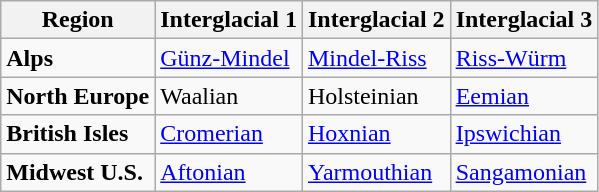<table class="wikitable">
<tr>
<th>Region</th>
<th>Interglacial 1</th>
<th>Interglacial 2</th>
<th>Interglacial 3</th>
</tr>
<tr>
<td><strong>Alps</strong></td>
<td><a href='#'>Günz-Mindel</a></td>
<td><a href='#'>Mindel-Riss</a></td>
<td><a href='#'>Riss-Würm</a></td>
</tr>
<tr>
<td><strong>North Europe</strong></td>
<td>Waalian</td>
<td>Holsteinian</td>
<td><a href='#'>Eemian</a></td>
</tr>
<tr>
<td><strong>British Isles</strong></td>
<td><a href='#'>Cromerian</a></td>
<td><a href='#'>Hoxnian</a></td>
<td><a href='#'>Ipswichian</a></td>
</tr>
<tr>
<td><strong>Midwest U.S.</strong></td>
<td><a href='#'>Aftonian</a></td>
<td><a href='#'>Yarmouthian</a></td>
<td><a href='#'>Sangamonian</a></td>
</tr>
</table>
